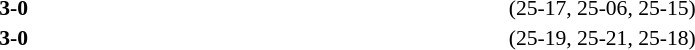<table width=100% cellspacing=1>
<tr>
<th width=20%></th>
<th width=12%></th>
<th width=20%></th>
<th width=33%></th>
<td></td>
</tr>
<tr style=font-size:90%>
<td align=right></td>
<td align=center><strong>3-0</strong></td>
<td></td>
<td>(25-17, 25-06, 25-15)</td>
<td></td>
</tr>
<tr style=font-size:90%>
<td align=right></td>
<td align=center><strong>3-0</strong></td>
<td></td>
<td>(25-19, 25-21, 25-18)</td>
</tr>
</table>
